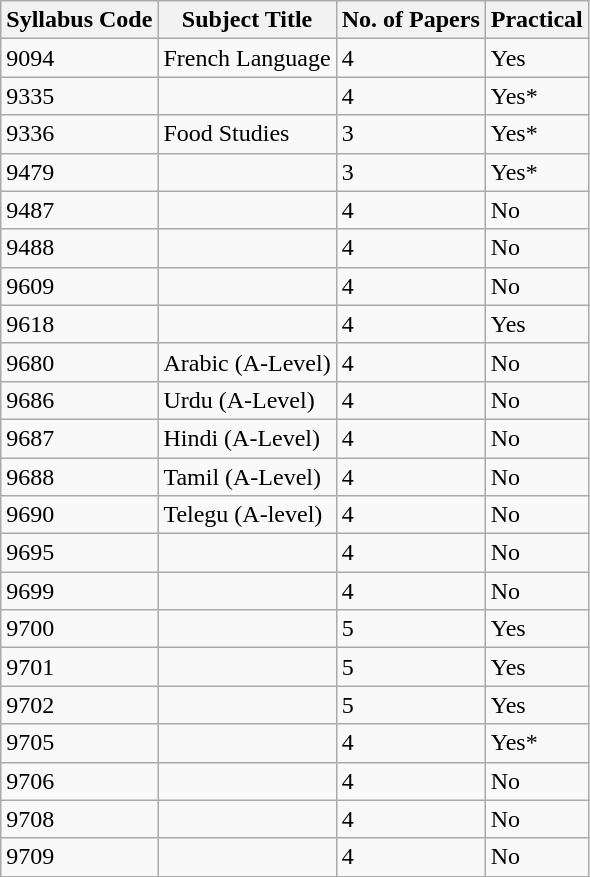<table class="wikitable sortable">
<tr>
<th>Syllabus Code</th>
<th>Subject Title</th>
<th>No. of Papers</th>
<th>Practical</th>
</tr>
<tr>
<td>9094</td>
<td>French Language</td>
<td>4</td>
<td>Yes</td>
</tr>
<tr>
<td>9335</td>
<td></td>
<td>4</td>
<td>Yes*</td>
</tr>
<tr>
<td>9336</td>
<td>Food Studies</td>
<td>3</td>
<td>Yes*</td>
</tr>
<tr>
<td>9479</td>
<td></td>
<td>3</td>
<td>Yes*</td>
</tr>
<tr>
<td>9487</td>
<td></td>
<td>4</td>
<td>No</td>
</tr>
<tr>
<td>9488</td>
<td></td>
<td>4</td>
<td>No</td>
</tr>
<tr>
<td>9609</td>
<td></td>
<td>4</td>
<td>No</td>
</tr>
<tr>
<td>9618</td>
<td></td>
<td>4</td>
<td>Yes</td>
</tr>
<tr>
<td>9680</td>
<td>Arabic (A-Level)</td>
<td>4</td>
<td>No</td>
</tr>
<tr>
<td>9686</td>
<td>Urdu (A-Level)</td>
<td>4</td>
<td>No</td>
</tr>
<tr>
<td>9687</td>
<td>Hindi (A-Level)</td>
<td>4</td>
<td>No</td>
</tr>
<tr>
<td>9688</td>
<td>Tamil (A-Level)</td>
<td>4</td>
<td>No</td>
</tr>
<tr>
<td>9690</td>
<td>Telegu (A-level)</td>
<td>4</td>
<td>No</td>
</tr>
<tr>
<td>9695</td>
<td></td>
<td>4</td>
<td>No</td>
</tr>
<tr>
<td>9699</td>
<td></td>
<td>4</td>
<td>No</td>
</tr>
<tr>
<td>9700</td>
<td></td>
<td>5</td>
<td>Yes</td>
</tr>
<tr>
<td>9701</td>
<td></td>
<td>5</td>
<td>Yes</td>
</tr>
<tr>
<td>9702</td>
<td></td>
<td>5</td>
<td>Yes</td>
</tr>
<tr>
<td>9705</td>
<td></td>
<td>4</td>
<td>Yes*</td>
</tr>
<tr>
<td>9706</td>
<td></td>
<td>4</td>
<td>No</td>
</tr>
<tr>
<td>9708</td>
<td></td>
<td>4</td>
<td>No</td>
</tr>
<tr>
<td>9709</td>
<td></td>
<td>4</td>
<td>No</td>
</tr>
</table>
